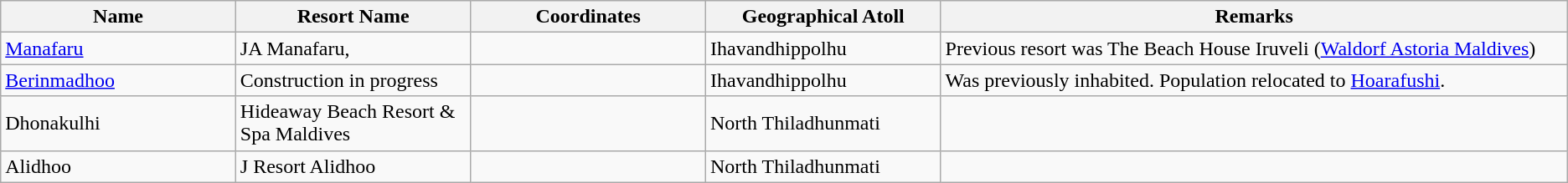<table class="wikitable sortable">
<tr>
<th style="width:15%">Name</th>
<th style="width:15%">Resort Name</th>
<th style="width:15%">Coordinates</th>
<th style="width:15%">Geographical Atoll</th>
<th style="width:40%">Remarks</th>
</tr>
<tr>
<td><a href='#'>Manafaru</a></td>
<td>JA Manafaru,</td>
<td></td>
<td>Ihavandhippolhu</td>
<td>Previous resort was The Beach House Iruveli (<a href='#'>Waldorf Astoria Maldives</a>)</td>
</tr>
<tr>
<td><a href='#'>Berinmadhoo</a></td>
<td>Construction in progress</td>
<td></td>
<td>Ihavandhippolhu</td>
<td>Was previously inhabited. Population relocated to <a href='#'>Hoarafushi</a>.</td>
</tr>
<tr>
<td>Dhonakulhi</td>
<td>Hideaway Beach Resort & Spa Maldives</td>
<td></td>
<td>North Thiladhunmati</td>
<td></td>
</tr>
<tr>
<td>Alidhoo</td>
<td>J Resort Alidhoo</td>
<td></td>
<td>North Thiladhunmati</td>
<td></td>
</tr>
</table>
